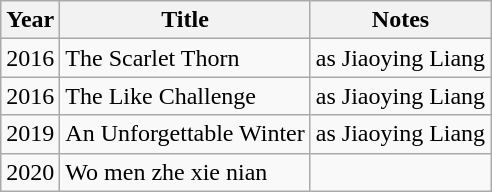<table class="wikitable sortable">
<tr>
<th>Year</th>
<th>Title</th>
<th>Notes</th>
</tr>
<tr>
<td>2016</td>
<td>The Scarlet Thorn</td>
<td>as Jiaoying Liang</td>
</tr>
<tr>
<td>2016</td>
<td>The Like Challenge</td>
<td>as Jiaoying Liang</td>
</tr>
<tr>
<td>2019</td>
<td>An Unforgettable Winter</td>
<td>as Jiaoying Liang</td>
</tr>
<tr>
<td>2020</td>
<td>Wo men zhe xie nian</td>
</tr>
</table>
